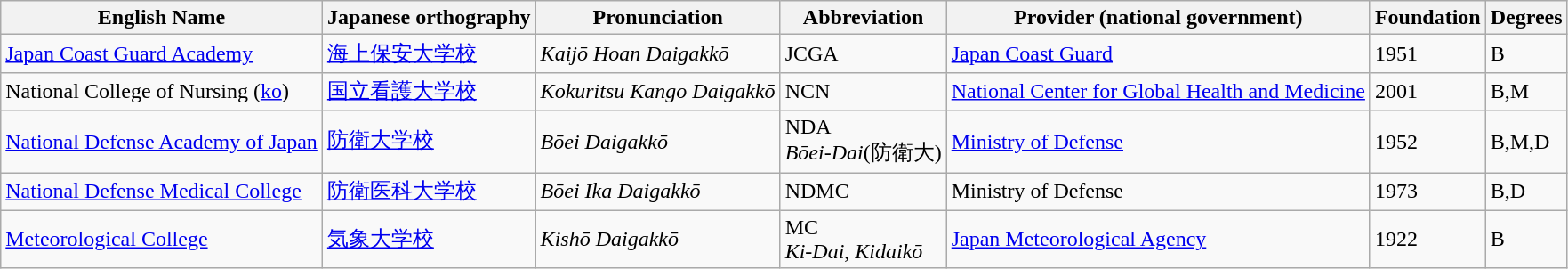<table class="wikitable">
<tr>
<th>English Name</th>
<th>Japanese orthography</th>
<th>Pronunciation</th>
<th>Abbreviation</th>
<th>Provider (national government)</th>
<th>Foundation</th>
<th>Degrees</th>
</tr>
<tr>
<td><a href='#'>Japan Coast Guard Academy</a></td>
<td><a href='#'>海上保安大学校</a></td>
<td><em>Kaijō Hoan Daigakkō</em></td>
<td>JCGA</td>
<td><a href='#'>Japan Coast Guard</a></td>
<td>1951</td>
<td>B</td>
</tr>
<tr>
<td>National College of Nursing (<a href='#'>ko</a>)</td>
<td><a href='#'>国立看護大学校</a></td>
<td><em>Kokuritsu Kango Daigakkō</em></td>
<td>NCN</td>
<td><a href='#'>National Center for Global Health and Medicine</a></td>
<td>2001</td>
<td>B,M</td>
</tr>
<tr>
<td><a href='#'>National Defense Academy of Japan</a></td>
<td><a href='#'>防衛大学校</a></td>
<td><em>Bōei Daigakkō</em></td>
<td>NDA<br><em>Bōei-Dai</em>(防衛大)</td>
<td><a href='#'>Ministry of Defense</a></td>
<td>1952</td>
<td>B,M,D</td>
</tr>
<tr>
<td><a href='#'>National Defense Medical College</a></td>
<td><a href='#'>防衛医科大学校</a></td>
<td><em>Bōei Ika Daigakkō</em></td>
<td>NDMC</td>
<td>Ministry of Defense</td>
<td>1973</td>
<td>B,D</td>
</tr>
<tr>
<td><a href='#'>Meteorological College</a></td>
<td><a href='#'>気象大学校</a></td>
<td><em>Kishō Daigakkō</em></td>
<td>MC<br><em>Ki-Dai</em>, <em>Kidaikō</em></td>
<td><a href='#'>Japan Meteorological Agency</a></td>
<td>1922</td>
<td>B</td>
</tr>
</table>
